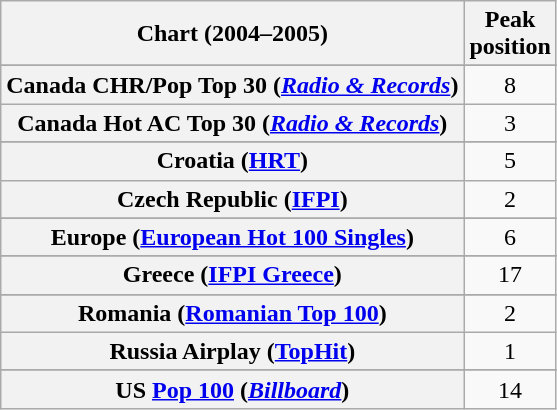<table class="wikitable sortable plainrowheaders" style="text-align:center">
<tr>
<th scope="col">Chart (2004–2005)</th>
<th scope="col">Peak<br>position</th>
</tr>
<tr>
</tr>
<tr>
</tr>
<tr>
</tr>
<tr>
</tr>
<tr>
</tr>
<tr>
<th scope="row">Canada CHR/Pop Top 30 (<em><a href='#'>Radio & Records</a></em>)</th>
<td>8</td>
</tr>
<tr>
<th scope="row">Canada Hot AC Top 30 (<em><a href='#'>Radio & Records</a></em>)</th>
<td>3</td>
</tr>
<tr>
</tr>
<tr>
<th scope="row">Croatia (<a href='#'>HRT</a>)</th>
<td>5</td>
</tr>
<tr>
<th scope="row">Czech Republic (<a href='#'>IFPI</a>)</th>
<td>2</td>
</tr>
<tr>
</tr>
<tr>
<th scope="row">Europe (<a href='#'>European Hot 100 Singles</a>)</th>
<td>6</td>
</tr>
<tr>
</tr>
<tr>
</tr>
<tr>
</tr>
<tr>
<th scope="row">Greece (<a href='#'>IFPI Greece</a>)</th>
<td>17</td>
</tr>
<tr>
</tr>
<tr>
</tr>
<tr>
</tr>
<tr>
</tr>
<tr>
</tr>
<tr>
</tr>
<tr>
</tr>
<tr>
</tr>
<tr>
</tr>
<tr>
<th scope="row">Romania (<a href='#'>Romanian Top 100</a>)</th>
<td>2</td>
</tr>
<tr>
<th scope="row">Russia Airplay (<a href='#'>TopHit</a>)</th>
<td>1</td>
</tr>
<tr>
</tr>
<tr>
</tr>
<tr>
</tr>
<tr>
</tr>
<tr>
</tr>
<tr>
</tr>
<tr>
</tr>
<tr>
</tr>
<tr>
</tr>
<tr>
</tr>
<tr>
</tr>
<tr>
<th scope="row">US <a href='#'>Pop 100</a> (<em><a href='#'>Billboard</a></em>)</th>
<td>14</td>
</tr>
</table>
